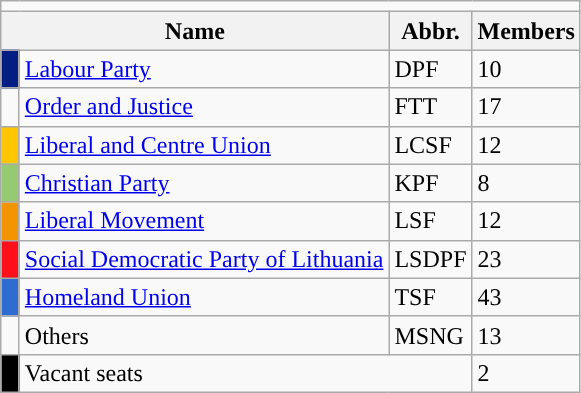<table class=wikitable style=text-align:left>
<tr>
<td colspan=4 align=center></td>
</tr>
<tr>
<th colspan=2>Name</th>
<th>Abbr.</th>
<th>Members</th>
</tr>
<tr>
<td width=5px style="background-color: #031E83"></td>
<td><a href='#'>Labour Party</a></td>
<td>DPF</td>
<td>10</td>
</tr>
<tr>
<td width=5px style="background-color: "></td>
<td><a href='#'>Order and Justice</a></td>
<td>FTT</td>
<td>17</td>
</tr>
<tr>
<td width=5px style="background-color: #FFC601"></td>
<td><a href='#'>Liberal and Centre Union</a></td>
<td>LCSF</td>
<td>12</td>
</tr>
<tr>
<td width=5px style="background-color: #95CA70"></td>
<td><a href='#'>Christian Party</a></td>
<td>KPF</td>
<td>8</td>
</tr>
<tr>
<td width=5px style="background-color: #F29402"></td>
<td><a href='#'>Liberal Movement</a></td>
<td>LSF</td>
<td>12</td>
</tr>
<tr>
<td width=5px style="background-color: #FF101A"></td>
<td><a href='#'>Social Democratic Party of Lithuania</a></td>
<td>LSDPF</td>
<td>23</td>
</tr>
<tr>
<td width=5px style="background-color: #2F6CD1"></td>
<td><a href='#'>Homeland Union</a></td>
<td>TSF</td>
<td>43</td>
</tr>
<tr>
<td width=5px style="background-color: "></td>
<td>Others</td>
<td>MSNG</td>
<td>13</td>
</tr>
<tr>
<td width=5px style="background-color: #000000"></td>
<td colspan=2>Vacant seats</td>
<td>2</td>
</tr>
</table>
